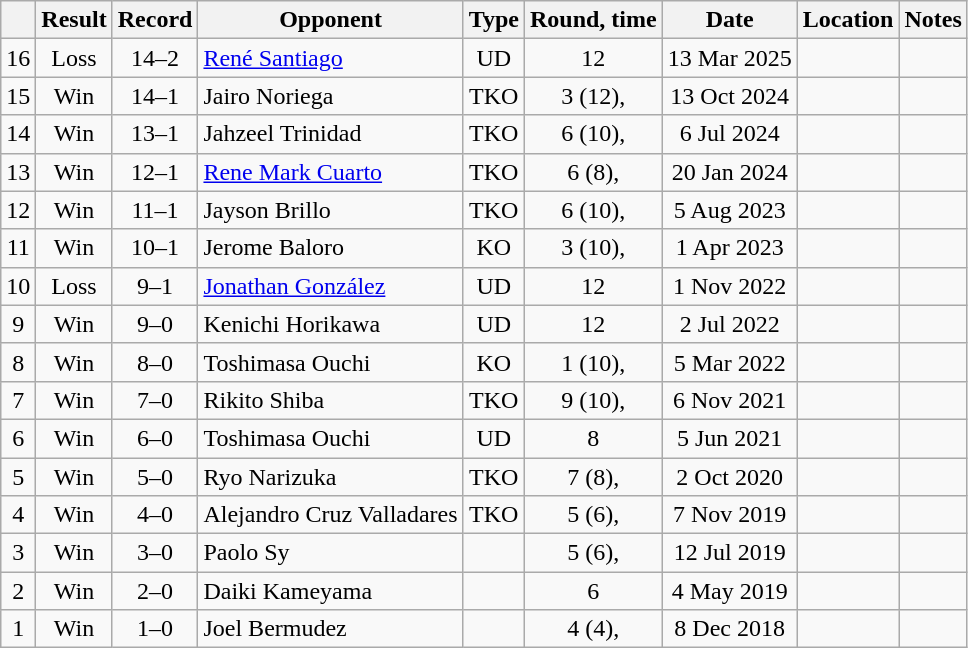<table class=wikitable style=text-align:center>
<tr>
<th></th>
<th>Result</th>
<th>Record</th>
<th>Opponent</th>
<th>Type</th>
<th>Round, time</th>
<th>Date</th>
<th>Location</th>
<th>Notes</th>
</tr>
<tr>
<td>16</td>
<td>Loss</td>
<td>14–2</td>
<td align=left><a href='#'>René Santiago</a></td>
<td>UD</td>
<td>12</td>
<td>13 Mar 2025</td>
<td align=left></td>
<td align=left></td>
</tr>
<tr>
<td>15</td>
<td>Win</td>
<td>14–1</td>
<td align=left>Jairo Noriega</td>
<td>TKO</td>
<td>3 (12), </td>
<td>13 Oct 2024</td>
<td align=left></td>
<td align=left></td>
</tr>
<tr>
<td>14</td>
<td>Win</td>
<td>13–1</td>
<td align=left>Jahzeel Trinidad</td>
<td>TKO</td>
<td>6 (10), </td>
<td>6 Jul 2024</td>
<td align=left></td>
<td align=left></td>
</tr>
<tr>
<td>13</td>
<td>Win</td>
<td>12–1</td>
<td align=left><a href='#'>Rene Mark Cuarto</a></td>
<td>TKO</td>
<td>6 (8), </td>
<td>20 Jan 2024</td>
<td align=left></td>
<td align=left></td>
</tr>
<tr>
<td>12</td>
<td>Win</td>
<td>11–1</td>
<td align=left>Jayson Brillo</td>
<td>TKO</td>
<td>6 (10), </td>
<td>5 Aug 2023</td>
<td align=left></td>
<td align=left></td>
</tr>
<tr>
<td>11</td>
<td>Win</td>
<td>10–1</td>
<td align=left>Jerome Baloro</td>
<td>KO</td>
<td>3 (10), </td>
<td>1 Apr 2023</td>
<td align=left></td>
<td align=left></td>
</tr>
<tr>
<td>10</td>
<td>Loss</td>
<td>9–1</td>
<td align=left><a href='#'>Jonathan González</a></td>
<td>UD</td>
<td>12</td>
<td>1 Nov 2022</td>
<td align=left></td>
<td align=left></td>
</tr>
<tr>
<td>9</td>
<td>Win</td>
<td>9–0</td>
<td align=left>Kenichi Horikawa</td>
<td>UD</td>
<td>12</td>
<td>2 Jul 2022</td>
<td align=left></td>
<td align=left></td>
</tr>
<tr>
<td>8</td>
<td>Win</td>
<td>8–0</td>
<td align=left>Toshimasa Ouchi</td>
<td>KO</td>
<td>1 (10), </td>
<td>5 Mar 2022</td>
<td align=left></td>
<td align=left></td>
</tr>
<tr>
<td>7</td>
<td>Win</td>
<td>7–0</td>
<td align=left>Rikito Shiba</td>
<td>TKO</td>
<td>9 (10), </td>
<td>6 Nov 2021</td>
<td align=left></td>
<td align=left></td>
</tr>
<tr>
<td>6</td>
<td>Win</td>
<td>6–0</td>
<td align=left>Toshimasa Ouchi</td>
<td>UD</td>
<td>8</td>
<td>5 Jun 2021</td>
<td align=left></td>
<td align=left></td>
</tr>
<tr>
<td>5</td>
<td>Win</td>
<td>5–0</td>
<td align=left>Ryo Narizuka</td>
<td>TKO</td>
<td>7 (8), </td>
<td>2 Oct 2020</td>
<td align=left></td>
<td align=left></td>
</tr>
<tr>
<td>4</td>
<td>Win</td>
<td>4–0</td>
<td align=left>Alejandro Cruz Valladares</td>
<td>TKO</td>
<td>5 (6), </td>
<td>7 Nov 2019</td>
<td align=left></td>
<td align=left></td>
</tr>
<tr>
<td>3</td>
<td>Win</td>
<td>3–0</td>
<td align=left>Paolo Sy</td>
<td></td>
<td>5 (6), </td>
<td>12 Jul 2019</td>
<td align=left></td>
<td align=left></td>
</tr>
<tr>
<td>2</td>
<td>Win</td>
<td>2–0</td>
<td align=left>Daiki Kameyama</td>
<td></td>
<td>6</td>
<td>4 May 2019</td>
<td align=left></td>
<td align=left></td>
</tr>
<tr>
<td>1</td>
<td>Win</td>
<td>1–0</td>
<td align=left>Joel Bermudez</td>
<td></td>
<td>4 (4), </td>
<td>8 Dec 2018</td>
<td align=left></td>
<td align=left></td>
</tr>
</table>
